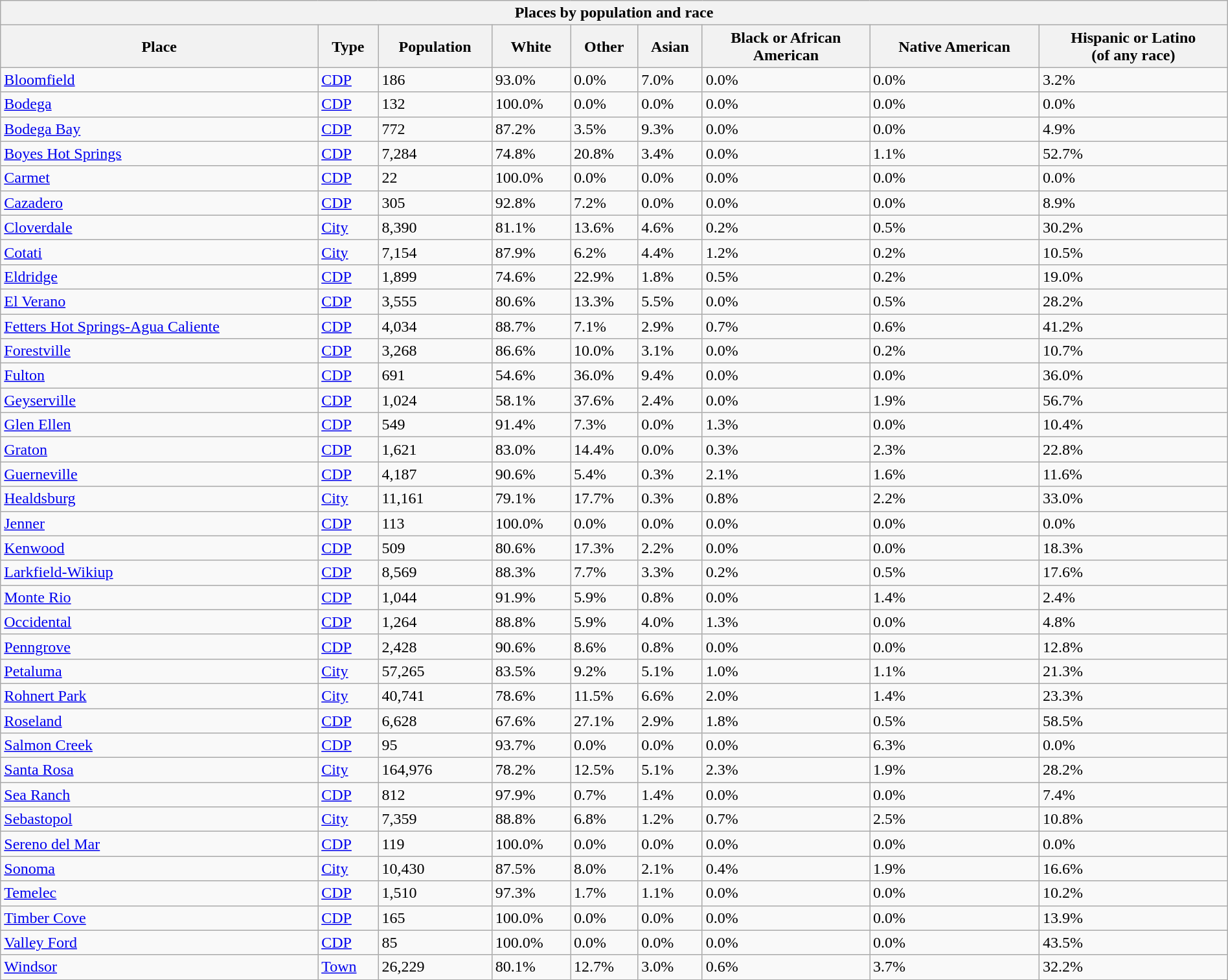<table class="wikitable collapsible collapsed sortable" style="width: 100%;">
<tr>
<th colspan=9>Places by population and race</th>
</tr>
<tr>
<th>Place</th>
<th>Type</th>
<th data-sort-type="number">Population</th>
<th data-sort-type="number">White</th>
<th data-sort-type="number">Other<br></th>
<th data-sort-type="number">Asian</th>
<th data-sort-type="number">Black or African<br>American</th>
<th data-sort-type="number">Native American<br></th>
<th data-sort-type="number">Hispanic or Latino<br>(of any race)</th>
</tr>
<tr>
<td><a href='#'>Bloomfield</a></td>
<td><a href='#'>CDP</a></td>
<td>186</td>
<td>93.0%</td>
<td>0.0%</td>
<td>7.0%</td>
<td>0.0%</td>
<td>0.0%</td>
<td>3.2%</td>
</tr>
<tr>
<td><a href='#'>Bodega</a></td>
<td><a href='#'>CDP</a></td>
<td>132</td>
<td>100.0%</td>
<td>0.0%</td>
<td>0.0%</td>
<td>0.0%</td>
<td>0.0%</td>
<td>0.0%</td>
</tr>
<tr>
<td><a href='#'>Bodega Bay</a></td>
<td><a href='#'>CDP</a></td>
<td>772</td>
<td>87.2%</td>
<td>3.5%</td>
<td>9.3%</td>
<td>0.0%</td>
<td>0.0%</td>
<td>4.9%</td>
</tr>
<tr>
<td><a href='#'>Boyes Hot Springs</a></td>
<td><a href='#'>CDP</a></td>
<td>7,284</td>
<td>74.8%</td>
<td>20.8%</td>
<td>3.4%</td>
<td>0.0%</td>
<td>1.1%</td>
<td>52.7%</td>
</tr>
<tr>
<td><a href='#'>Carmet</a></td>
<td><a href='#'>CDP</a></td>
<td>22</td>
<td>100.0%</td>
<td>0.0%</td>
<td>0.0%</td>
<td>0.0%</td>
<td>0.0%</td>
<td>0.0%</td>
</tr>
<tr>
<td><a href='#'>Cazadero</a></td>
<td><a href='#'>CDP</a></td>
<td>305</td>
<td>92.8%</td>
<td>7.2%</td>
<td>0.0%</td>
<td>0.0%</td>
<td>0.0%</td>
<td>8.9%</td>
</tr>
<tr>
<td><a href='#'>Cloverdale</a></td>
<td><a href='#'>City</a></td>
<td>8,390</td>
<td>81.1%</td>
<td>13.6%</td>
<td>4.6%</td>
<td>0.2%</td>
<td>0.5%</td>
<td>30.2%</td>
</tr>
<tr>
<td><a href='#'>Cotati</a></td>
<td><a href='#'>City</a></td>
<td>7,154</td>
<td>87.9%</td>
<td>6.2%</td>
<td>4.4%</td>
<td>1.2%</td>
<td>0.2%</td>
<td>10.5%</td>
</tr>
<tr>
<td><a href='#'>Eldridge</a></td>
<td><a href='#'>CDP</a></td>
<td>1,899</td>
<td>74.6%</td>
<td>22.9%</td>
<td>1.8%</td>
<td>0.5%</td>
<td>0.2%</td>
<td>19.0%</td>
</tr>
<tr>
<td><a href='#'>El Verano</a></td>
<td><a href='#'>CDP</a></td>
<td>3,555</td>
<td>80.6%</td>
<td>13.3%</td>
<td>5.5%</td>
<td>0.0%</td>
<td>0.5%</td>
<td>28.2%</td>
</tr>
<tr>
<td><a href='#'>Fetters Hot Springs-Agua Caliente</a></td>
<td><a href='#'>CDP</a></td>
<td>4,034</td>
<td>88.7%</td>
<td>7.1%</td>
<td>2.9%</td>
<td>0.7%</td>
<td>0.6%</td>
<td>41.2%</td>
</tr>
<tr>
<td><a href='#'>Forestville</a></td>
<td><a href='#'>CDP</a></td>
<td>3,268</td>
<td>86.6%</td>
<td>10.0%</td>
<td>3.1%</td>
<td>0.0%</td>
<td>0.2%</td>
<td>10.7%</td>
</tr>
<tr>
<td><a href='#'>Fulton</a></td>
<td><a href='#'>CDP</a></td>
<td>691</td>
<td>54.6%</td>
<td>36.0%</td>
<td>9.4%</td>
<td>0.0%</td>
<td>0.0%</td>
<td>36.0%</td>
</tr>
<tr>
<td><a href='#'>Geyserville</a></td>
<td><a href='#'>CDP</a></td>
<td>1,024</td>
<td>58.1%</td>
<td>37.6%</td>
<td>2.4%</td>
<td>0.0%</td>
<td>1.9%</td>
<td>56.7%</td>
</tr>
<tr>
<td><a href='#'>Glen Ellen</a></td>
<td><a href='#'>CDP</a></td>
<td>549</td>
<td>91.4%</td>
<td>7.3%</td>
<td>0.0%</td>
<td>1.3%</td>
<td>0.0%</td>
<td>10.4%</td>
</tr>
<tr>
<td><a href='#'>Graton</a></td>
<td><a href='#'>CDP</a></td>
<td>1,621</td>
<td>83.0%</td>
<td>14.4%</td>
<td>0.0%</td>
<td>0.3%</td>
<td>2.3%</td>
<td>22.8%</td>
</tr>
<tr>
<td><a href='#'>Guerneville</a></td>
<td><a href='#'>CDP</a></td>
<td>4,187</td>
<td>90.6%</td>
<td>5.4%</td>
<td>0.3%</td>
<td>2.1%</td>
<td>1.6%</td>
<td>11.6%</td>
</tr>
<tr>
<td><a href='#'>Healdsburg</a></td>
<td><a href='#'>City</a></td>
<td>11,161</td>
<td>79.1%</td>
<td>17.7%</td>
<td>0.3%</td>
<td>0.8%</td>
<td>2.2%</td>
<td>33.0%</td>
</tr>
<tr>
<td><a href='#'>Jenner</a></td>
<td><a href='#'>CDP</a></td>
<td>113</td>
<td>100.0%</td>
<td>0.0%</td>
<td>0.0%</td>
<td>0.0%</td>
<td>0.0%</td>
<td>0.0%</td>
</tr>
<tr>
<td><a href='#'>Kenwood</a></td>
<td><a href='#'>CDP</a></td>
<td>509</td>
<td>80.6%</td>
<td>17.3%</td>
<td>2.2%</td>
<td>0.0%</td>
<td>0.0%</td>
<td>18.3%</td>
</tr>
<tr>
<td><a href='#'>Larkfield-Wikiup</a></td>
<td><a href='#'>CDP</a></td>
<td>8,569</td>
<td>88.3%</td>
<td>7.7%</td>
<td>3.3%</td>
<td>0.2%</td>
<td>0.5%</td>
<td>17.6%</td>
</tr>
<tr>
<td><a href='#'>Monte Rio</a></td>
<td><a href='#'>CDP</a></td>
<td>1,044</td>
<td>91.9%</td>
<td>5.9%</td>
<td>0.8%</td>
<td>0.0%</td>
<td>1.4%</td>
<td>2.4%</td>
</tr>
<tr>
<td><a href='#'>Occidental</a></td>
<td><a href='#'>CDP</a></td>
<td>1,264</td>
<td>88.8%</td>
<td>5.9%</td>
<td>4.0%</td>
<td>1.3%</td>
<td>0.0%</td>
<td>4.8%</td>
</tr>
<tr>
<td><a href='#'>Penngrove</a></td>
<td><a href='#'>CDP</a></td>
<td>2,428</td>
<td>90.6%</td>
<td>8.6%</td>
<td>0.8%</td>
<td>0.0%</td>
<td>0.0%</td>
<td>12.8%</td>
</tr>
<tr>
<td><a href='#'>Petaluma</a></td>
<td><a href='#'>City</a></td>
<td>57,265</td>
<td>83.5%</td>
<td>9.2%</td>
<td>5.1%</td>
<td>1.0%</td>
<td>1.1%</td>
<td>21.3%</td>
</tr>
<tr>
<td><a href='#'>Rohnert Park</a></td>
<td><a href='#'>City</a></td>
<td>40,741</td>
<td>78.6%</td>
<td>11.5%</td>
<td>6.6%</td>
<td>2.0%</td>
<td>1.4%</td>
<td>23.3%</td>
</tr>
<tr>
<td><a href='#'>Roseland</a></td>
<td><a href='#'>CDP</a></td>
<td>6,628</td>
<td>67.6%</td>
<td>27.1%</td>
<td>2.9%</td>
<td>1.8%</td>
<td>0.5%</td>
<td>58.5%</td>
</tr>
<tr>
<td><a href='#'>Salmon Creek</a></td>
<td><a href='#'>CDP</a></td>
<td>95</td>
<td>93.7%</td>
<td>0.0%</td>
<td>0.0%</td>
<td>0.0%</td>
<td>6.3%</td>
<td>0.0%</td>
</tr>
<tr>
<td><a href='#'>Santa Rosa</a></td>
<td><a href='#'>City</a></td>
<td>164,976</td>
<td>78.2%</td>
<td>12.5%</td>
<td>5.1%</td>
<td>2.3%</td>
<td>1.9%</td>
<td>28.2%</td>
</tr>
<tr>
<td><a href='#'>Sea Ranch</a></td>
<td><a href='#'>CDP</a></td>
<td>812</td>
<td>97.9%</td>
<td>0.7%</td>
<td>1.4%</td>
<td>0.0%</td>
<td>0.0%</td>
<td>7.4%</td>
</tr>
<tr>
<td><a href='#'>Sebastopol</a></td>
<td><a href='#'>City</a></td>
<td>7,359</td>
<td>88.8%</td>
<td>6.8%</td>
<td>1.2%</td>
<td>0.7%</td>
<td>2.5%</td>
<td>10.8%</td>
</tr>
<tr>
<td><a href='#'>Sereno del Mar</a></td>
<td><a href='#'>CDP</a></td>
<td>119</td>
<td>100.0%</td>
<td>0.0%</td>
<td>0.0%</td>
<td>0.0%</td>
<td>0.0%</td>
<td>0.0%</td>
</tr>
<tr>
<td><a href='#'>Sonoma</a></td>
<td><a href='#'>City</a></td>
<td>10,430</td>
<td>87.5%</td>
<td>8.0%</td>
<td>2.1%</td>
<td>0.4%</td>
<td>1.9%</td>
<td>16.6%</td>
</tr>
<tr>
<td><a href='#'>Temelec</a></td>
<td><a href='#'>CDP</a></td>
<td>1,510</td>
<td>97.3%</td>
<td>1.7%</td>
<td>1.1%</td>
<td>0.0%</td>
<td>0.0%</td>
<td>10.2%</td>
</tr>
<tr>
<td><a href='#'>Timber Cove</a></td>
<td><a href='#'>CDP</a></td>
<td>165</td>
<td>100.0%</td>
<td>0.0%</td>
<td>0.0%</td>
<td>0.0%</td>
<td>0.0%</td>
<td>13.9%</td>
</tr>
<tr>
<td><a href='#'>Valley Ford</a></td>
<td><a href='#'>CDP</a></td>
<td>85</td>
<td>100.0%</td>
<td>0.0%</td>
<td>0.0%</td>
<td>0.0%</td>
<td>0.0%</td>
<td>43.5%</td>
</tr>
<tr>
<td><a href='#'>Windsor</a></td>
<td><a href='#'>Town</a></td>
<td>26,229</td>
<td>80.1%</td>
<td>12.7%</td>
<td>3.0%</td>
<td>0.6%</td>
<td>3.7%</td>
<td>32.2%</td>
</tr>
</table>
